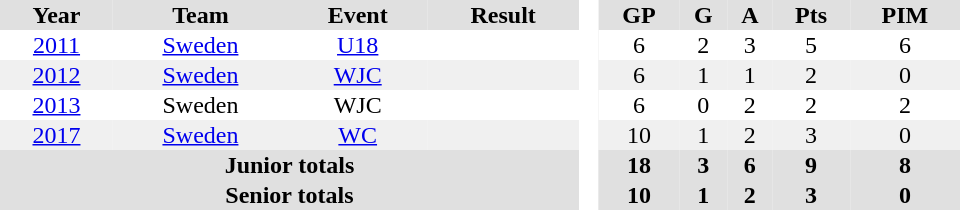<table border="0" cellpadding="1" cellspacing="0" style="text-align:center; width:40em">
<tr ALIGN="center" bgcolor="#e0e0e0">
<th>Year</th>
<th>Team</th>
<th>Event</th>
<th>Result</th>
<th rowspan="99" bgcolor="#ffffff"> </th>
<th>GP</th>
<th>G</th>
<th>A</th>
<th>Pts</th>
<th>PIM</th>
</tr>
<tr>
<td><a href='#'>2011</a></td>
<td><a href='#'>Sweden</a></td>
<td><a href='#'>U18</a></td>
<td></td>
<td>6</td>
<td>2</td>
<td>3</td>
<td>5</td>
<td>6</td>
</tr>
<tr bgcolor="#f0f0f0">
<td><a href='#'>2012</a></td>
<td><a href='#'>Sweden</a></td>
<td><a href='#'>WJC</a></td>
<td></td>
<td>6</td>
<td>1</td>
<td>1</td>
<td>2</td>
<td>0</td>
</tr>
<tr>
<td><a href='#'>2013</a></td>
<td>Sweden</td>
<td>WJC</td>
<td></td>
<td>6</td>
<td>0</td>
<td>2</td>
<td>2</td>
<td>2</td>
</tr>
<tr bgcolor="#f0f0f0">
<td><a href='#'>2017</a></td>
<td><a href='#'>Sweden</a></td>
<td><a href='#'>WC</a></td>
<td></td>
<td>10</td>
<td>1</td>
<td>2</td>
<td>3</td>
<td>0</td>
</tr>
<tr bgcolor="#e0e0e0">
<th colspan="4">Junior totals</th>
<th>18</th>
<th>3</th>
<th>6</th>
<th>9</th>
<th>8</th>
</tr>
<tr bgcolor="#e0e0e0">
<th colspan="4">Senior totals</th>
<th>10</th>
<th>1</th>
<th>2</th>
<th>3</th>
<th>0</th>
</tr>
</table>
